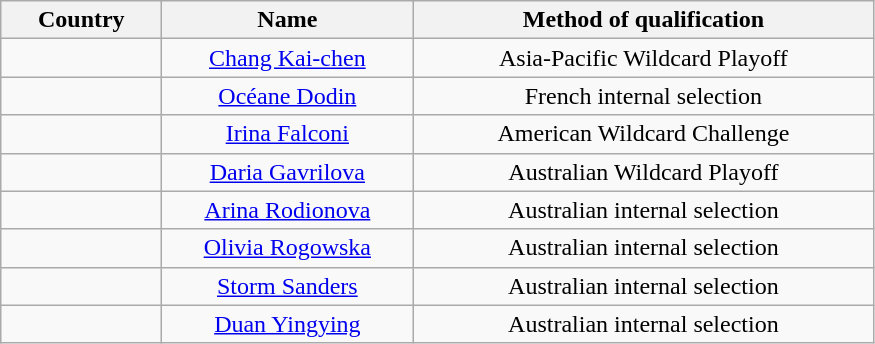<table class="wikitable" style="text-align: center;">
<tr>
<th style="width:100px;">Country</th>
<th width=160>Name</th>
<th width=300>Method of qualification</th>
</tr>
<tr>
<td></td>
<td><a href='#'>Chang Kai-chen</a></td>
<td>Asia-Pacific Wildcard Playoff</td>
</tr>
<tr>
<td></td>
<td><a href='#'>Océane Dodin</a></td>
<td>French internal selection</td>
</tr>
<tr>
<td></td>
<td><a href='#'>Irina Falconi</a></td>
<td>American Wildcard Challenge</td>
</tr>
<tr>
<td></td>
<td><a href='#'>Daria Gavrilova</a></td>
<td>Australian Wildcard Playoff</td>
</tr>
<tr>
<td></td>
<td><a href='#'>Arina Rodionova</a></td>
<td>Australian internal selection</td>
</tr>
<tr>
<td></td>
<td><a href='#'>Olivia Rogowska</a></td>
<td>Australian internal selection</td>
</tr>
<tr>
<td></td>
<td><a href='#'>Storm Sanders</a></td>
<td>Australian internal selection</td>
</tr>
<tr>
<td></td>
<td><a href='#'>Duan Yingying</a></td>
<td>Australian internal selection</td>
</tr>
</table>
